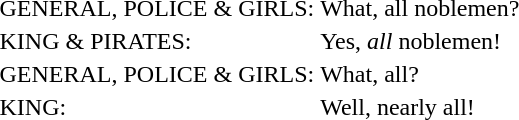<table>
<tr>
<td>GENERAL, POLICE & GIRLS:</td>
<td>What, all noblemen?</td>
</tr>
<tr>
<td>KING & PIRATES:</td>
<td>Yes, <em>all</em> noblemen!</td>
</tr>
<tr>
<td>GENERAL, POLICE & GIRLS:</td>
<td>What, all?</td>
</tr>
<tr>
<td>KING:</td>
<td>Well, nearly all!</td>
</tr>
</table>
